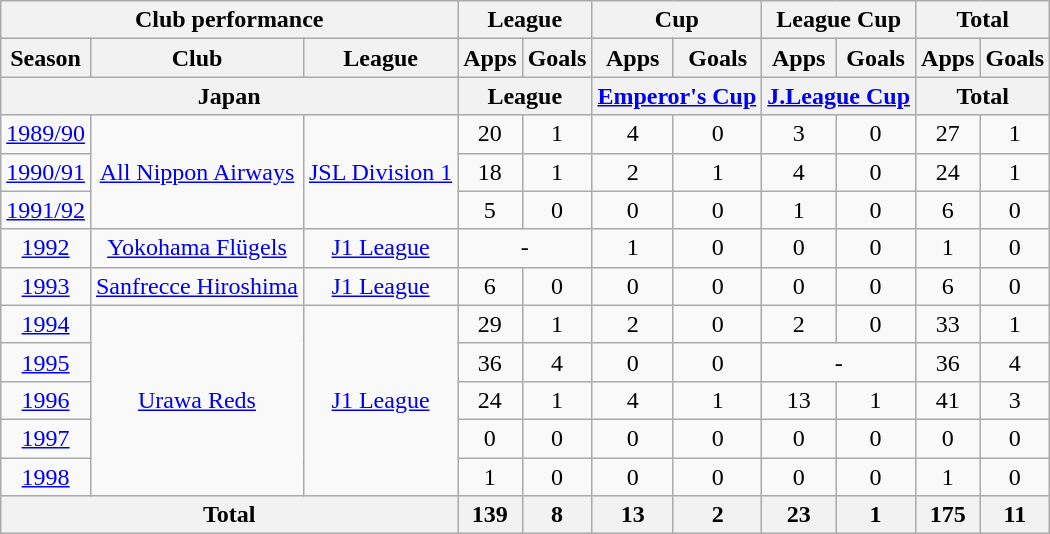<table class="wikitable" style="text-align:center;">
<tr>
<th colspan=3>Club performance</th>
<th colspan=2>League</th>
<th colspan=2>Cup</th>
<th colspan=2>League Cup</th>
<th colspan=2>Total</th>
</tr>
<tr>
<th>Season</th>
<th>Club</th>
<th>League</th>
<th>Apps</th>
<th>Goals</th>
<th>Apps</th>
<th>Goals</th>
<th>Apps</th>
<th>Goals</th>
<th>Apps</th>
<th>Goals</th>
</tr>
<tr>
<th colspan=3>Japan</th>
<th colspan=2>League</th>
<th colspan=2><a href='#'>Emperor's Cup</a></th>
<th colspan=2><a href='#'>J.League Cup</a></th>
<th colspan=2>Total</th>
</tr>
<tr>
<td><a href='#'>1989/90</a></td>
<td rowspan="3"><a href='#'>All Nippon Airways</a></td>
<td rowspan="3"><a href='#'>JSL Division 1</a></td>
<td>20</td>
<td>1</td>
<td>4</td>
<td>0</td>
<td>3</td>
<td>0</td>
<td>27</td>
<td>1</td>
</tr>
<tr>
<td><a href='#'>1990/91</a></td>
<td>18</td>
<td>1</td>
<td>2</td>
<td>1</td>
<td>4</td>
<td>0</td>
<td>24</td>
<td>1</td>
</tr>
<tr>
<td><a href='#'>1991/92</a></td>
<td>5</td>
<td>0</td>
<td>0</td>
<td>0</td>
<td>1</td>
<td>0</td>
<td>6</td>
<td>0</td>
</tr>
<tr>
<td><a href='#'>1992</a></td>
<td><a href='#'>Yokohama Flügels</a></td>
<td><a href='#'>J1 League</a></td>
<td colspan="2">-</td>
<td>1</td>
<td>0</td>
<td>0</td>
<td>0</td>
<td>1</td>
<td>0</td>
</tr>
<tr>
<td><a href='#'>1993</a></td>
<td><a href='#'>Sanfrecce Hiroshima</a></td>
<td><a href='#'>J1 League</a></td>
<td>6</td>
<td>0</td>
<td>0</td>
<td>0</td>
<td>0</td>
<td>0</td>
<td>6</td>
<td>0</td>
</tr>
<tr>
<td><a href='#'>1994</a></td>
<td rowspan="5"><a href='#'>Urawa Reds</a></td>
<td rowspan="5"><a href='#'>J1 League</a></td>
<td>29</td>
<td>1</td>
<td>2</td>
<td>0</td>
<td>2</td>
<td>0</td>
<td>33</td>
<td>1</td>
</tr>
<tr>
<td><a href='#'>1995</a></td>
<td>36</td>
<td>4</td>
<td>0</td>
<td>0</td>
<td colspan="2">-</td>
<td>36</td>
<td>4</td>
</tr>
<tr>
<td><a href='#'>1996</a></td>
<td>24</td>
<td>1</td>
<td>4</td>
<td>1</td>
<td>13</td>
<td>1</td>
<td>41</td>
<td>3</td>
</tr>
<tr>
<td><a href='#'>1997</a></td>
<td>0</td>
<td>0</td>
<td>0</td>
<td>0</td>
<td>0</td>
<td>0</td>
<td>0</td>
<td>0</td>
</tr>
<tr>
<td><a href='#'>1998</a></td>
<td>1</td>
<td>0</td>
<td>0</td>
<td>0</td>
<td>0</td>
<td>0</td>
<td>1</td>
<td>0</td>
</tr>
<tr>
<th colspan=3>Total</th>
<th>139</th>
<th>8</th>
<th>13</th>
<th>2</th>
<th>23</th>
<th>1</th>
<th>175</th>
<th>11</th>
</tr>
</table>
